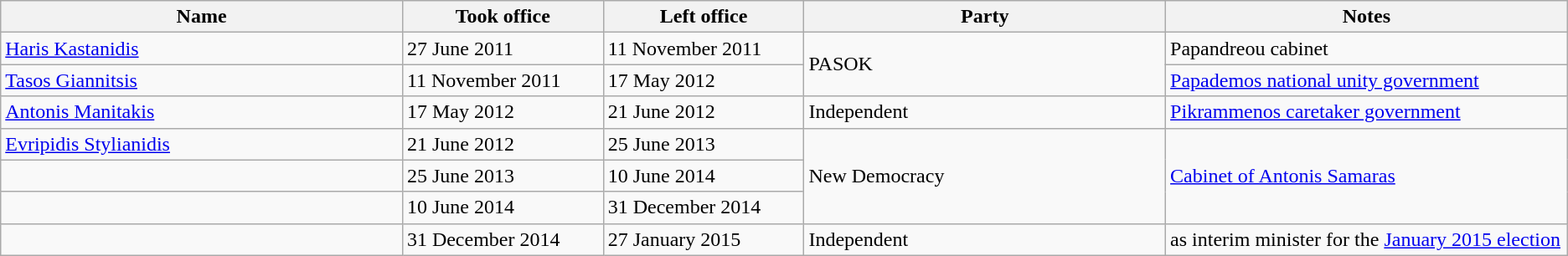<table class="wikitable">
<tr>
<th width="20%">Name</th>
<th width="10%">Took office</th>
<th width="10%">Left office</th>
<th width="18%">Party</th>
<th width="20%">Notes</th>
</tr>
<tr>
<td><a href='#'>Haris Kastanidis</a></td>
<td>27 June 2011</td>
<td>11 November 2011</td>
<td rowspan=2>PASOK</td>
<td>Papandreou cabinet</td>
</tr>
<tr>
<td><a href='#'>Tasos Giannitsis</a></td>
<td>11 November 2011</td>
<td>17 May 2012</td>
<td><a href='#'>Papademos national unity government</a></td>
</tr>
<tr>
<td><a href='#'>Antonis Manitakis</a></td>
<td>17 May 2012</td>
<td>21 June 2012</td>
<td>Independent</td>
<td><a href='#'>Pikrammenos caretaker government</a></td>
</tr>
<tr>
<td><a href='#'>Evripidis Stylianidis</a></td>
<td>21 June 2012</td>
<td>25 June 2013</td>
<td rowspan=3>New Democracy</td>
<td rowspan=3><a href='#'>Cabinet of Antonis Samaras</a></td>
</tr>
<tr>
<td></td>
<td>25 June 2013</td>
<td>10 June 2014</td>
</tr>
<tr>
<td></td>
<td>10 June 2014</td>
<td>31 December 2014</td>
</tr>
<tr>
<td></td>
<td>31 December 2014</td>
<td>27 January 2015</td>
<td>Independent</td>
<td>as interim minister for the <a href='#'>January 2015 election</a></td>
</tr>
</table>
